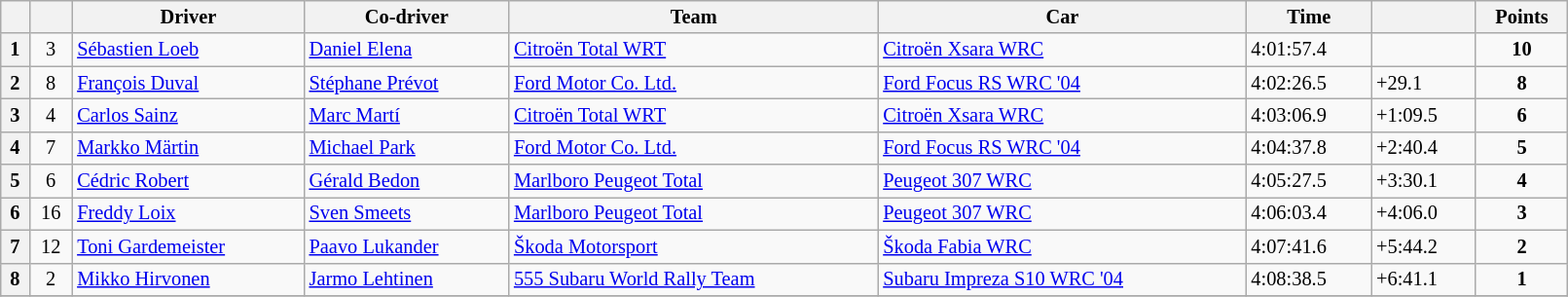<table class="wikitable" width=85% style="font-size: 85%;">
<tr>
<th></th>
<th></th>
<th>Driver</th>
<th>Co-driver</th>
<th>Team</th>
<th>Car</th>
<th>Time</th>
<th></th>
<th>Points</th>
</tr>
<tr>
<th>1</th>
<td align="center">3</td>
<td> <a href='#'>Sébastien Loeb</a></td>
<td> <a href='#'>Daniel Elena</a></td>
<td> <a href='#'>Citroën Total WRT</a></td>
<td><a href='#'>Citroën Xsara WRC</a></td>
<td>4:01:57.4</td>
<td></td>
<td align="center"><strong>10</strong></td>
</tr>
<tr>
<th>2</th>
<td align="center">8</td>
<td> <a href='#'>François Duval</a></td>
<td> <a href='#'>Stéphane Prévot</a></td>
<td> <a href='#'>Ford Motor Co. Ltd.</a></td>
<td><a href='#'>Ford Focus RS WRC '04</a></td>
<td>4:02:26.5</td>
<td>+29.1</td>
<td align="center"><strong>8</strong></td>
</tr>
<tr>
<th>3</th>
<td align="center">4</td>
<td> <a href='#'>Carlos Sainz</a></td>
<td> <a href='#'>Marc Martí</a></td>
<td> <a href='#'>Citroën Total WRT</a></td>
<td><a href='#'>Citroën Xsara WRC</a></td>
<td>4:03:06.9</td>
<td>+1:09.5</td>
<td align="center"><strong>6</strong></td>
</tr>
<tr>
<th>4</th>
<td align="center">7</td>
<td> <a href='#'>Markko Märtin</a></td>
<td> <a href='#'>Michael Park</a></td>
<td> <a href='#'>Ford Motor Co. Ltd.</a></td>
<td><a href='#'>Ford Focus RS WRC '04</a></td>
<td>4:04:37.8</td>
<td>+2:40.4</td>
<td align="center"><strong>5</strong></td>
</tr>
<tr>
<th>5</th>
<td align="center">6</td>
<td> <a href='#'>Cédric Robert</a></td>
<td> <a href='#'>Gérald Bedon</a></td>
<td> <a href='#'>Marlboro Peugeot Total</a></td>
<td><a href='#'>Peugeot 307 WRC</a></td>
<td>4:05:27.5</td>
<td>+3:30.1</td>
<td align="center"><strong>4</strong></td>
</tr>
<tr>
<th>6</th>
<td align="center">16</td>
<td> <a href='#'>Freddy Loix</a></td>
<td> <a href='#'>Sven Smeets</a></td>
<td> <a href='#'>Marlboro Peugeot Total</a></td>
<td><a href='#'>Peugeot 307 WRC</a></td>
<td>4:06:03.4</td>
<td>+4:06.0</td>
<td align="center"><strong>3</strong></td>
</tr>
<tr>
<th>7</th>
<td align="center">12</td>
<td> <a href='#'>Toni Gardemeister</a></td>
<td> <a href='#'>Paavo Lukander</a></td>
<td> <a href='#'>Škoda Motorsport</a></td>
<td><a href='#'>Škoda Fabia WRC</a></td>
<td>4:07:41.6</td>
<td>+5:44.2</td>
<td align="center"><strong>2</strong></td>
</tr>
<tr>
<th>8</th>
<td align="center">2</td>
<td> <a href='#'>Mikko Hirvonen</a></td>
<td> <a href='#'>Jarmo Lehtinen</a></td>
<td> <a href='#'>555 Subaru World Rally Team</a></td>
<td><a href='#'>Subaru Impreza S10 WRC '04</a></td>
<td>4:08:38.5</td>
<td>+6:41.1</td>
<td align="center"><strong>1</strong></td>
</tr>
<tr>
</tr>
</table>
